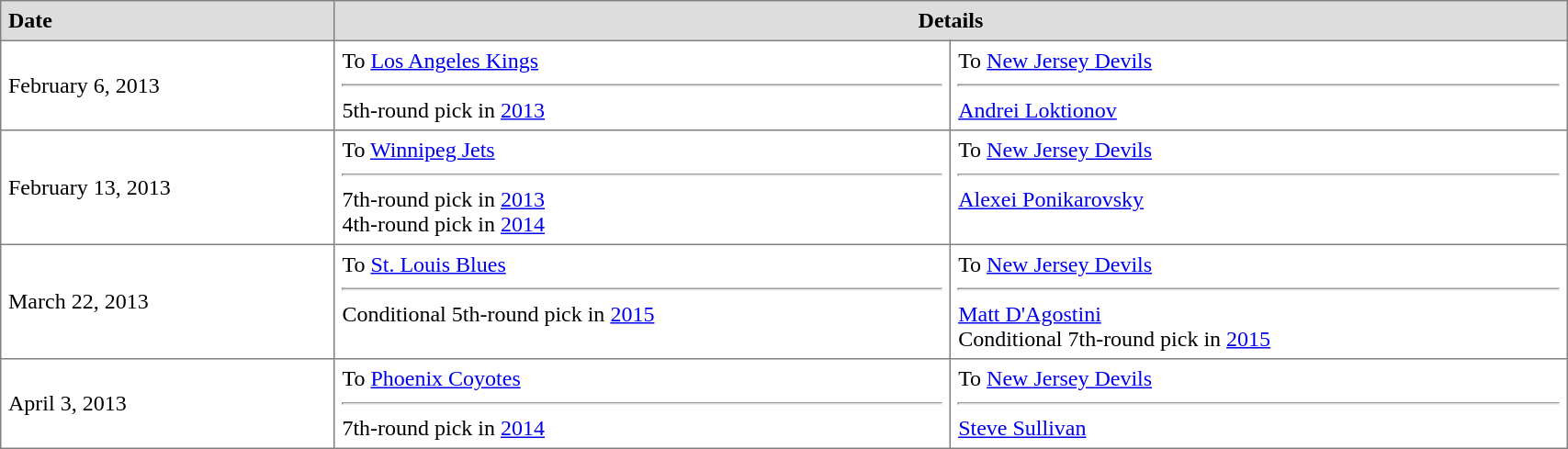<table border="1"  cellpadding="5" style="border-collapse:collapse; width:90%;">
<tr style="background:#ddd;">
<th style="text-align:left;">Date</th>
<th colspan="2">Details</th>
</tr>
<tr>
<td>February 6, 2013</td>
<td valign="top">To <a href='#'>Los Angeles Kings</a> <hr>5th-round pick in <a href='#'>2013</a></td>
<td valign="top">To <a href='#'>New Jersey Devils</a> <hr><a href='#'>Andrei Loktionov</a></td>
</tr>
<tr>
<td>February 13, 2013</td>
<td valign="top">To <a href='#'>Winnipeg Jets</a> <hr>7th-round pick in <a href='#'>2013</a><br>4th-round pick in <a href='#'>2014</a></td>
<td valign="top">To <a href='#'>New Jersey Devils</a> <hr><a href='#'>Alexei Ponikarovsky</a></td>
</tr>
<tr>
<td>March 22, 2013</td>
<td valign="top">To <a href='#'>St. Louis Blues</a> <hr>Conditional 5th-round pick in <a href='#'>2015</a></td>
<td valign="top">To <a href='#'>New Jersey Devils</a> <hr><a href='#'>Matt D'Agostini</a><br>Conditional 7th-round pick in <a href='#'>2015</a></td>
</tr>
<tr>
<td>April 3, 2013</td>
<td valign="top">To <a href='#'>Phoenix Coyotes</a> <hr>7th-round pick in <a href='#'>2014</a></td>
<td valign="top">To <a href='#'>New Jersey Devils</a> <hr><a href='#'>Steve Sullivan</a></td>
</tr>
</table>
